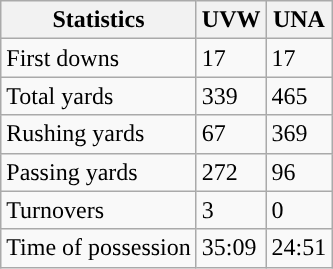<table class="wikitable" style="float: left;">
<tr>
<th>Statistics</th>
<th>UVW</th>
<th>UNA</th>
</tr>
<tr>
<td>First downs</td>
<td>17</td>
<td>17</td>
</tr>
<tr>
<td>Total yards</td>
<td>339</td>
<td>465</td>
</tr>
<tr>
<td>Rushing yards</td>
<td>67</td>
<td>369</td>
</tr>
<tr>
<td>Passing yards</td>
<td>272</td>
<td>96</td>
</tr>
<tr>
<td>Turnovers</td>
<td>3</td>
<td>0</td>
</tr>
<tr>
<td>Time of possession</td>
<td>35:09</td>
<td>24:51</td>
</tr>
</table>
